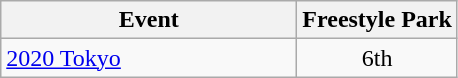<table class="wikitable" style="text-align: center;">
<tr ">
<th style="width:190px;">Event</th>
<th>Freestyle Park</th>
</tr>
<tr>
<td align=left> <a href='#'>2020 Tokyo</a></td>
<td>6th</td>
</tr>
</table>
